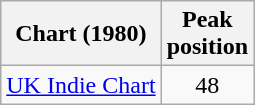<table class="wikitable sortable">
<tr>
<th scope="col">Chart (1980)</th>
<th scope="col">Peak<br>position</th>
</tr>
<tr>
<td><a href='#'>UK Indie Chart</a></td>
<td style="text-align:center;">48</td>
</tr>
</table>
